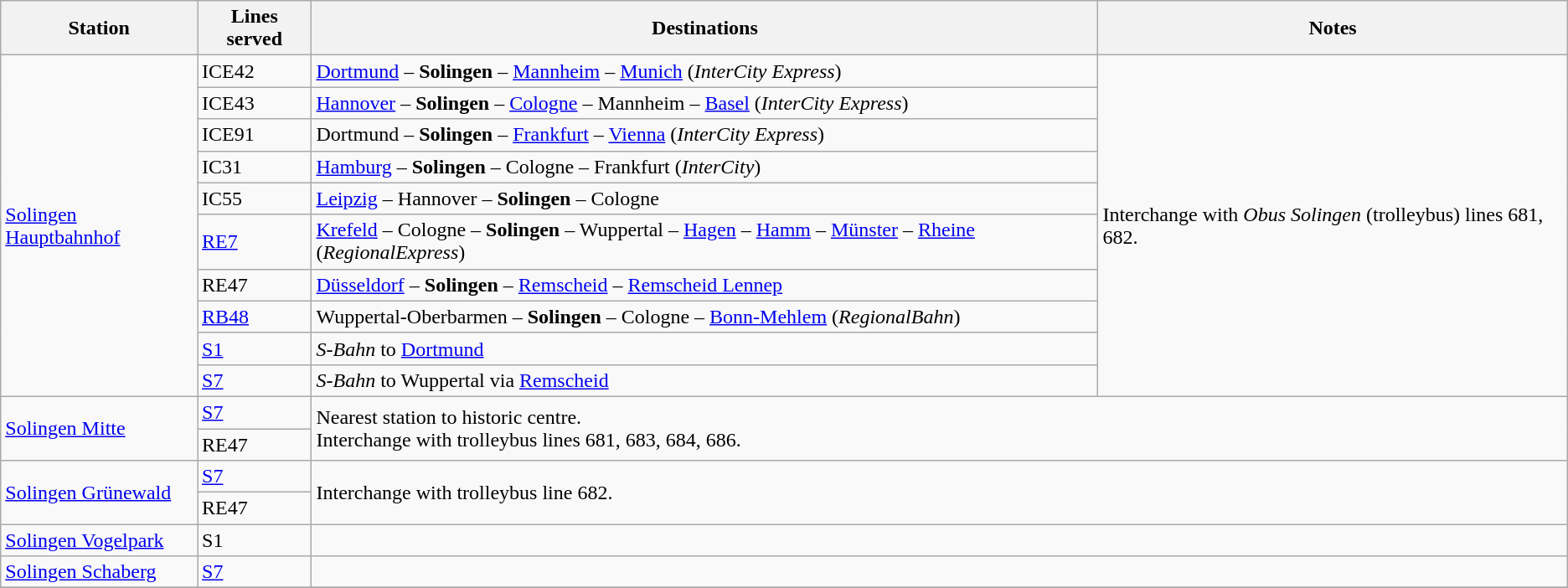<table class=wikitable>
<tr>
<th>Station</th>
<th>Lines served</th>
<th>Destinations</th>
<th>Notes</th>
</tr>
<tr>
<td rowspan=10><a href='#'>Solingen Hauptbahnhof</a></td>
<td> ICE42</td>
<td><a href='#'>Dortmund</a> – <strong>Solingen</strong> – <a href='#'>Mannheim</a> – <a href='#'>Munich</a> (<em>InterCity Express</em>)</td>
<td rowspan=10>Interchange with <em>Obus Solingen</em> (trolleybus) lines 681, 682.</td>
</tr>
<tr>
<td> ICE43</td>
<td><a href='#'>Hannover</a> – <strong>Solingen</strong> – <a href='#'>Cologne</a> – Mannheim – <a href='#'>Basel</a> (<em>InterCity Express</em>)</td>
</tr>
<tr>
<td> ICE91</td>
<td>Dortmund – <strong>Solingen</strong> – <a href='#'>Frankfurt</a> – <a href='#'>Vienna</a> (<em>InterCity Express</em>)</td>
</tr>
<tr>
<td> IC31</td>
<td><a href='#'>Hamburg</a> – <strong>Solingen</strong> – Cologne – Frankfurt (<em>InterCity</em>)</td>
</tr>
<tr>
<td> IC55</td>
<td><a href='#'>Leipzig</a> – Hannover – <strong>Solingen</strong> – Cologne</td>
</tr>
<tr>
<td> <a href='#'>RE7</a></td>
<td><a href='#'>Krefeld</a> – Cologne – <strong>Solingen</strong> – Wuppertal – <a href='#'>Hagen</a> – <a href='#'>Hamm</a> – <a href='#'>Münster</a> – <a href='#'>Rheine</a> (<em>RegionalExpress</em>)</td>
</tr>
<tr>
<td> RE47</td>
<td><a href='#'>Düsseldorf</a> – <strong>Solingen</strong> – <a href='#'>Remscheid</a> – <a href='#'>Remscheid Lennep</a></td>
</tr>
<tr>
<td> <a href='#'>RB48</a></td>
<td>Wuppertal-Oberbarmen – <strong>Solingen</strong> – Cologne – <a href='#'>Bonn-Mehlem</a> (<em>RegionalBahn</em>)</td>
</tr>
<tr>
<td> <a href='#'>S1</a></td>
<td><em>S-Bahn</em> to <a href='#'>Dortmund</a></td>
</tr>
<tr>
<td> <a href='#'>S7</a></td>
<td><em>S-Bahn</em> to Wuppertal via <a href='#'>Remscheid</a></td>
</tr>
<tr>
<td rowspan="2"><a href='#'>Solingen Mitte</a></td>
<td> <a href='#'>S7</a></td>
<td colspan="2" rowspan="2">Nearest station to historic centre.<br>Interchange with trolleybus lines 681, 683, 684, 686.</td>
</tr>
<tr>
<td> RE47</td>
</tr>
<tr>
<td rowspan="2"><a href='#'>Solingen Grünewald</a></td>
<td> <a href='#'>S7</a></td>
<td colspan="2" rowspan="2">Interchange with trolleybus line 682.</td>
</tr>
<tr>
<td> RE47</td>
</tr>
<tr>
<td><a href='#'>Solingen Vogelpark</a></td>
<td> S1</td>
<td colspan=2></td>
</tr>
<tr>
<td><a href='#'>Solingen Schaberg</a></td>
<td> <a href='#'>S7</a></td>
<td colspan=2></td>
</tr>
<tr>
</tr>
</table>
